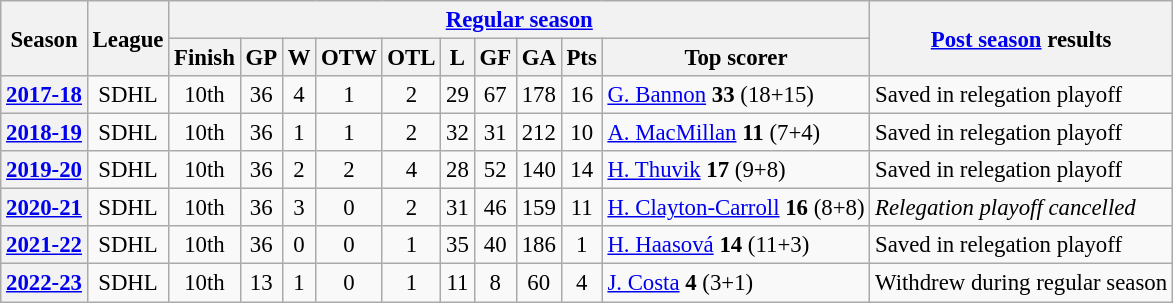<table class="wikitable" style="text-align: center; font-size: 95%">
<tr>
<th rowspan="2">Season</th>
<th rowspan="2">League</th>
<th colspan="10"><a href='#'>Regular season</a></th>
<th rowspan="2"><a href='#'>Post season</a> results</th>
</tr>
<tr>
<th>Finish</th>
<th>GP</th>
<th>W</th>
<th>OTW</th>
<th>OTL</th>
<th>L</th>
<th>GF</th>
<th>GA</th>
<th>Pts</th>
<th>Top scorer</th>
</tr>
<tr>
<th><a href='#'>2017-18</a></th>
<td>SDHL</td>
<td>10th</td>
<td>36</td>
<td>4</td>
<td>1</td>
<td>2</td>
<td>29</td>
<td>67</td>
<td>178</td>
<td>16</td>
<td align="left"> <a href='#'>G. Bannon</a> <strong>33</strong> (18+15)</td>
<td align="left">Saved in relegation playoff</td>
</tr>
<tr>
<th><a href='#'>2018-19</a></th>
<td>SDHL</td>
<td>10th</td>
<td>36</td>
<td>1</td>
<td>1</td>
<td>2</td>
<td>32</td>
<td>31</td>
<td>212</td>
<td>10</td>
<td align="left"> <a href='#'>A. MacMillan</a> <strong>11</strong> (7+4)</td>
<td align="left">Saved in relegation playoff</td>
</tr>
<tr>
<th><a href='#'>2019-20</a></th>
<td>SDHL</td>
<td>10th</td>
<td>36</td>
<td>2</td>
<td>2</td>
<td>4</td>
<td>28</td>
<td>52</td>
<td>140</td>
<td>14</td>
<td align="left"> <a href='#'>H. Thuvik</a> <strong>17</strong> (9+8)</td>
<td align="left">Saved in relegation playoff</td>
</tr>
<tr>
<th><a href='#'>2020-21</a></th>
<td>SDHL</td>
<td>10th</td>
<td>36</td>
<td>3</td>
<td>0</td>
<td>2</td>
<td>31</td>
<td>46</td>
<td>159</td>
<td>11</td>
<td align="left"> <a href='#'>H. Clayton-Carroll</a> <strong>16</strong> (8+8)</td>
<td align="left"><em>Relegation playoff cancelled</em></td>
</tr>
<tr>
<th><a href='#'>2021-22</a></th>
<td>SDHL</td>
<td>10th</td>
<td>36</td>
<td>0</td>
<td>0</td>
<td>1</td>
<td>35</td>
<td>40</td>
<td>186</td>
<td>1</td>
<td align="left"> <a href='#'>H. Haasová</a> <strong>14</strong> (11+3)</td>
<td align="left">Saved in relegation playoff</td>
</tr>
<tr>
<th><a href='#'>2022-23</a></th>
<td>SDHL</td>
<td>10th</td>
<td>13</td>
<td>1</td>
<td>0</td>
<td>1</td>
<td>11</td>
<td>8</td>
<td>60</td>
<td>4</td>
<td align="left"> <a href='#'>J. Costa</a> <strong>4</strong> (3+1)</td>
<td align="left">Withdrew during regular season</td>
</tr>
</table>
